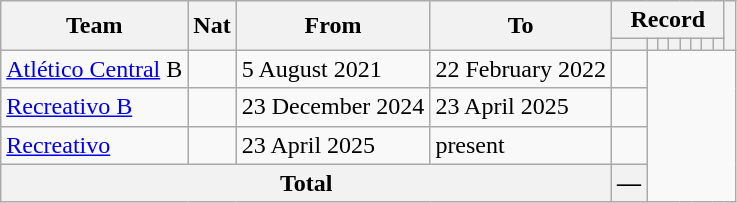<table class="wikitable" style="text-align: center">
<tr>
<th rowspan="2">Team</th>
<th rowspan="2">Nat</th>
<th rowspan="2">From</th>
<th rowspan="2">To</th>
<th colspan="8">Record</th>
<th rowspan=2></th>
</tr>
<tr>
<th></th>
<th></th>
<th></th>
<th></th>
<th></th>
<th></th>
<th></th>
<th></th>
</tr>
<tr>
<td align=left><a href='#'>Atlético Central</a> B</td>
<td></td>
<td align=left>5 August 2021</td>
<td align=left>22 February 2022<br></td>
<td></td>
</tr>
<tr>
<td align=left><a href='#'>Recreativo B</a></td>
<td></td>
<td align=left>23 December 2024</td>
<td align=left>23 April 2025<br></td>
<td></td>
</tr>
<tr>
<td align=left><a href='#'>Recreativo</a></td>
<td></td>
<td align=left>23 April 2025</td>
<td align=left>present<br></td>
<td></td>
</tr>
<tr>
<th colspan="4">Total<br></th>
<th>—</th>
</tr>
</table>
